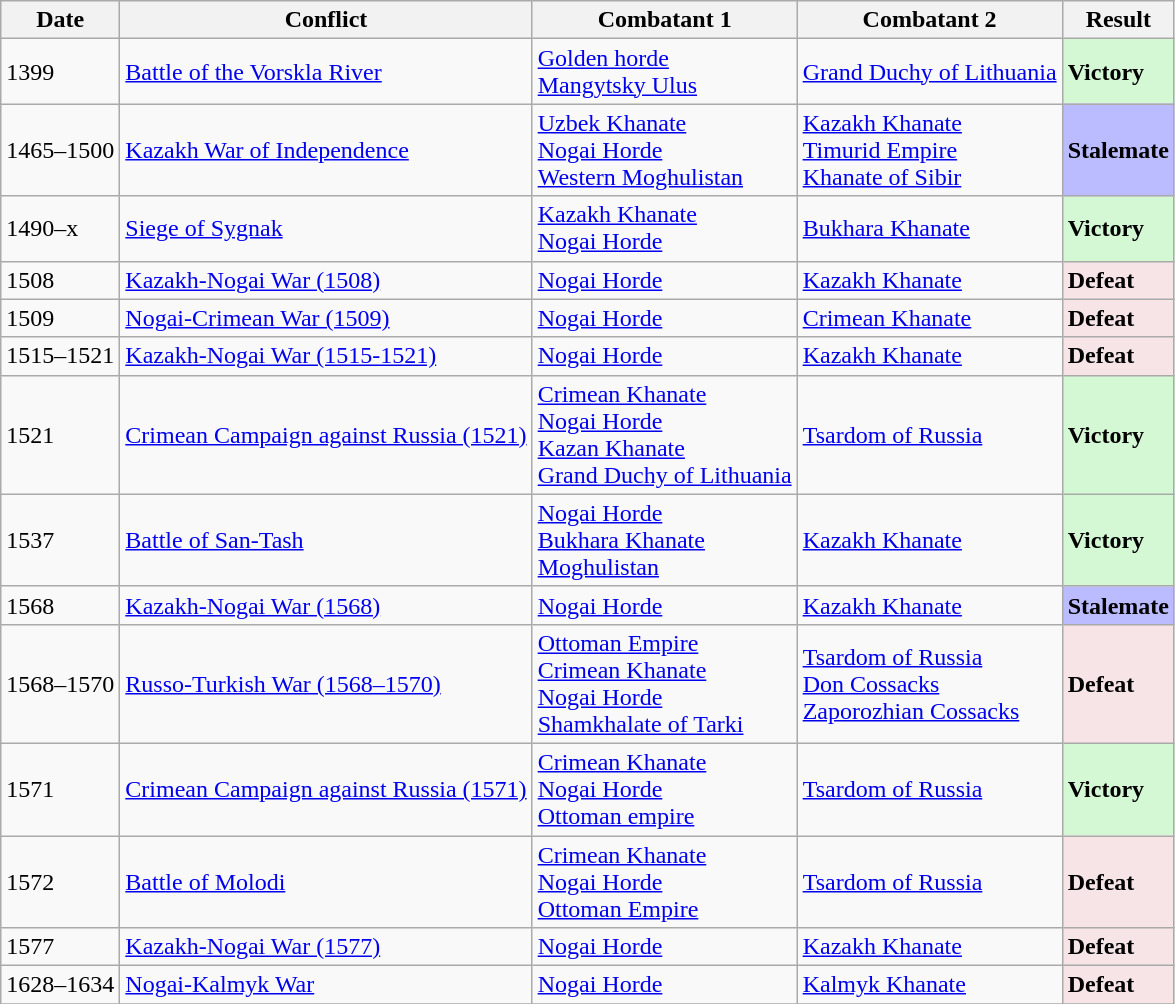<table class="wikitable">
<tr>
<th scope=col>Date</th>
<th scope=col>Conflict</th>
<th scope=col>Combatant 1</th>
<th scope=col>Combatant 2</th>
<th scope=col>Result</th>
</tr>
<tr>
<td>1399</td>
<td><a href='#'>Battle of the Vorskla River</a></td>
<td><a href='#'>Golden horde </a><br> <a href='#'>Mangytsky Ulus</a></td>
<td><a href='#'>Grand Duchy of Lithuania</a></td>
<td style="background:#D4F7D4"><strong>Victory</strong></td>
</tr>
<tr>
<td>1465–1500</td>
<td><a href='#'>Kazakh War of Independence</a></td>
<td><a href='#'>Uzbek Khanate</a><br> <a href='#'>Nogai Horde</a><br> <a href='#'>Western Moghulistan</a></td>
<td><a href='#'>Kazakh Khanate</a><br> <a href='#'>Timurid Empire</a><br><a href='#'>Khanate of Sibir</a></td>
<td style="background:#BBF"><strong>Stalemate</strong></td>
</tr>
<tr>
<td>1490–x</td>
<td><a href='#'>Siege of Sygnak</a></td>
<td><a href='#'>Kazakh Khanate</a><br> <a href='#'>Nogai Horde</a></td>
<td><a href='#'>Bukhara Khanate</a></td>
<td style="background:#D4F7D4"><strong>Victory</strong></td>
</tr>
<tr>
<td>1508</td>
<td><a href='#'>Kazakh-Nogai War (1508)</a></td>
<td> <a href='#'>Nogai Horde </a></td>
<td><a href='#'>Kazakh Khanate</a></td>
<td style="background:#F6E4E7"><strong>Defeat</strong></td>
</tr>
<tr>
<td>1509</td>
<td><a href='#'>Nogai-Crimean War (1509)</a></td>
<td> <a href='#'>Nogai Horde</a></td>
<td> <a href='#'>Crimean Khanate</a></td>
<td style="background:#F6E4E7"><strong>Defeat</strong></td>
</tr>
<tr>
<td>1515–1521</td>
<td><a href='#'>Kazakh-Nogai War (1515-1521)</a></td>
<td> <a href='#'>Nogai Horde </a></td>
<td><a href='#'>Kazakh Khanate</a></td>
<td style="background:#F6E4E7"><strong>Defeat</strong></td>
</tr>
<tr>
<td>1521</td>
<td><a href='#'>Crimean Campaign against Russia (1521)</a></td>
<td><a href='#'>Crimean Khanate</a><br> <a href='#'>Nogai Horde</a><br><a href='#'>Kazan Khanate</a><br><a href='#'>Grand Duchy of Lithuania</a></td>
<td> <a href='#'>Tsardom of Russia</a></td>
<td style="background:#D4F7D4"><strong>Victory</strong></td>
</tr>
<tr>
<td>1537</td>
<td><a href='#'>Battle of San-Tash</a></td>
<td> <a href='#'>Nogai Horde</a><br><a href='#'>Bukhara Khanate</a> <br><a href='#'>Moghulistan</a></td>
<td><a href='#'>Kazakh Khanate</a></td>
<td style="background:#D4F7D4"><strong>Victory</strong></td>
</tr>
<tr>
<td>1568</td>
<td><a href='#'>Kazakh-Nogai War (1568)</a></td>
<td> <a href='#'>Nogai Horde </a></td>
<td><a href='#'>Kazakh Khanate</a></td>
<td style="background:#BBF"><strong>Stalemate</strong></td>
</tr>
<tr>
<td>1568–1570</td>
<td><a href='#'>Russo-Turkish War (1568–1570)</a></td>
<td> <a href='#'>Ottoman Empire</a><br>  <a href='#'>Crimean Khanate</a><br>  <a href='#'>Nogai Horde</a><br> <a href='#'>Shamkhalate of Tarki</a></td>
<td> <a href='#'>Tsardom of Russia</a><br> <a href='#'>Don Cossacks</a><br> <a href='#'>Zaporozhian Cossacks</a></td>
<td style="background:#F6E4E7"><strong>Defeat</strong></td>
</tr>
<tr>
<td>1571</td>
<td><a href='#'>Crimean Campaign against Russia (1571)</a></td>
<td><a href='#'>Crimean Khanate</a><br><a href='#'>Nogai Horde</a><br> <a href='#'>Ottoman empire</a></td>
<td> <a href='#'>Tsardom of Russia</a></td>
<td style="background:#D4F7D4"><strong>Victory</strong></td>
</tr>
<tr>
<td>1572</td>
<td><a href='#'>Battle of Molodi</a></td>
<td><a href='#'>Crimean Khanate</a><br> <a href='#'>Nogai Horde</a><br> <a href='#'>Ottoman Empire</a></td>
<td> <a href='#'>Tsardom of Russia</a></td>
<td style="background:#F6E4E7"><strong>Defeat</strong></td>
</tr>
<tr>
<td>1577</td>
<td><a href='#'>Kazakh-Nogai War (1577)</a></td>
<td> <a href='#'>Nogai Horde </a></td>
<td><a href='#'>Kazakh Khanate</a></td>
<td style="background:#F6E4E7"><strong>Defeat</strong></td>
</tr>
<tr>
<td>1628–1634</td>
<td><a href='#'>Nogai-Kalmyk War</a></td>
<td> <a href='#'>Nogai Horde</a></td>
<td><a href='#'>Kalmyk Khanate</a></td>
<td style="background:#F6E4E7"><strong>Defeat</strong></td>
</tr>
<tr>
</tr>
</table>
